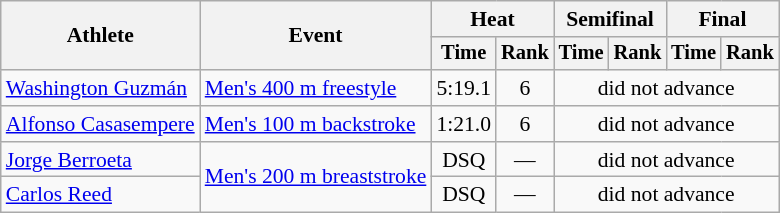<table class=wikitable style="font-size:90%">
<tr>
<th rowspan="2">Athlete</th>
<th rowspan="2">Event</th>
<th colspan="2">Heat</th>
<th colspan="2">Semifinal</th>
<th colspan="2">Final</th>
</tr>
<tr style="font-size:95%">
<th>Time</th>
<th>Rank</th>
<th>Time</th>
<th>Rank</th>
<th>Time</th>
<th>Rank</th>
</tr>
<tr align=center>
<td align=left><a href='#'>Washington Guzmán</a></td>
<td align=left><a href='#'>Men's 400 m freestyle</a></td>
<td>5:19.1</td>
<td>6</td>
<td colspan=4>did not advance</td>
</tr>
<tr align=center>
<td align=left><a href='#'>Alfonso Casasempere</a></td>
<td align=left><a href='#'>Men's 100 m backstroke</a></td>
<td>1:21.0</td>
<td>6</td>
<td colspan=4>did not advance</td>
</tr>
<tr align=center>
<td align=left><a href='#'>Jorge Berroeta</a></td>
<td align=left rowspan=2><a href='#'>Men's 200 m breaststroke</a></td>
<td>DSQ</td>
<td>—</td>
<td colspan=4>did not advance</td>
</tr>
<tr align=center>
<td align=left><a href='#'>Carlos Reed</a></td>
<td>DSQ</td>
<td>—</td>
<td colspan=4>did not advance</td>
</tr>
</table>
